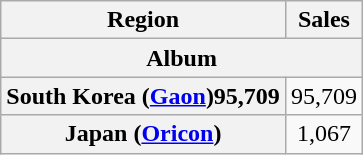<table class="wikitable plainrowheaders" style="text-align:center;">
<tr>
<th>Region</th>
<th>Sales</th>
</tr>
<tr>
<th colspan="2">Album</th>
</tr>
<tr>
<th scope=row>South Korea (<a href='#'>Gaon</a>)95,709</th>
<td>95,709</td>
</tr>
<tr>
<th scope=row>Japan (<a href='#'>Oricon</a>)</th>
<td>1,067</td>
</tr>
</table>
